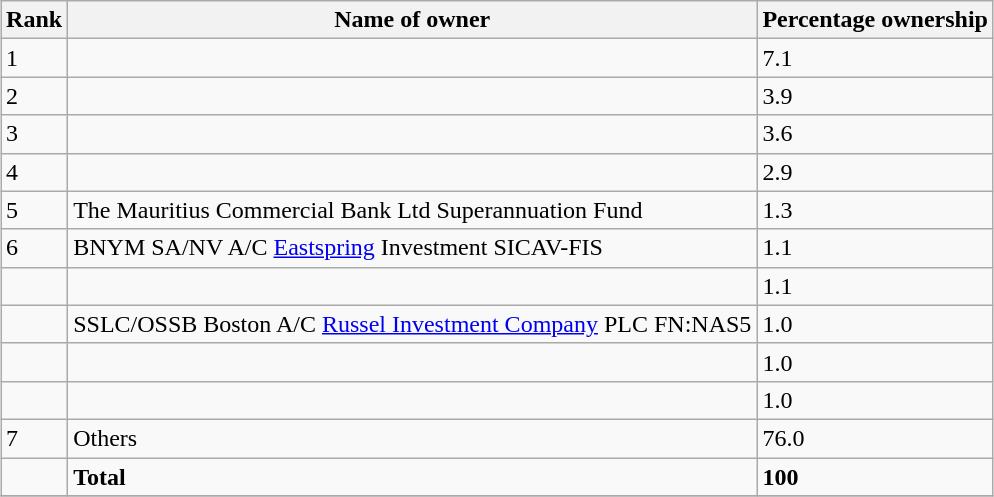<table class="wikitable sortable" style="margin-left:auto;margin-right:auto">
<tr>
<th style="width:2em;">Rank</th>
<th>Name of owner</th>
<th>Percentage ownership</th>
</tr>
<tr>
<td>1</td>
<td></td>
<td>7.1</td>
</tr>
<tr>
<td>2</td>
<td></td>
<td>3.9</td>
</tr>
<tr>
<td>3</td>
<td></td>
<td>3.6</td>
</tr>
<tr>
<td>4</td>
<td></td>
<td>2.9</td>
</tr>
<tr>
<td>5</td>
<td>The Mauritius Commercial Bank Ltd Superannuation Fund</td>
<td>1.3</td>
</tr>
<tr>
<td>6</td>
<td>BNYM SA/NV A/C <a href='#'>Eastspring</a> Investment SICAV-FIS</td>
<td>1.1</td>
</tr>
<tr>
<td></td>
<td></td>
<td>1.1</td>
</tr>
<tr>
<td></td>
<td>SSLC/OSSB Boston A/C <a href='#'>Russel Investment Company</a> PLC FN:NAS5</td>
<td>1.0</td>
</tr>
<tr>
<td></td>
<td></td>
<td>1.0</td>
</tr>
<tr>
<td></td>
<td></td>
<td>1.0</td>
</tr>
<tr>
<td>7</td>
<td>Others</td>
<td>76.0</td>
</tr>
<tr>
<td></td>
<td><strong>Total</strong></td>
<td><strong>100</strong></td>
</tr>
<tr>
</tr>
</table>
